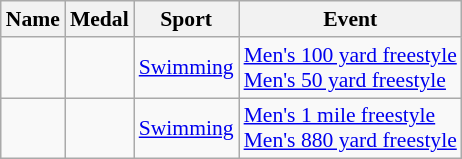<table class="wikitable sortable" style="font-size:90%">
<tr>
<th>Name</th>
<th>Medal</th>
<th>Sport</th>
<th>Event</th>
</tr>
<tr>
<td></td>
<td><br></td>
<td><a href='#'>Swimming</a></td>
<td><a href='#'>Men's 100 yard freestyle</a><br><a href='#'>Men's 50 yard freestyle</a></td>
</tr>
<tr>
<td></td>
<td><br></td>
<td><a href='#'>Swimming</a></td>
<td><a href='#'>Men's 1 mile freestyle</a><br><a href='#'>Men's 880 yard freestyle</a></td>
</tr>
</table>
